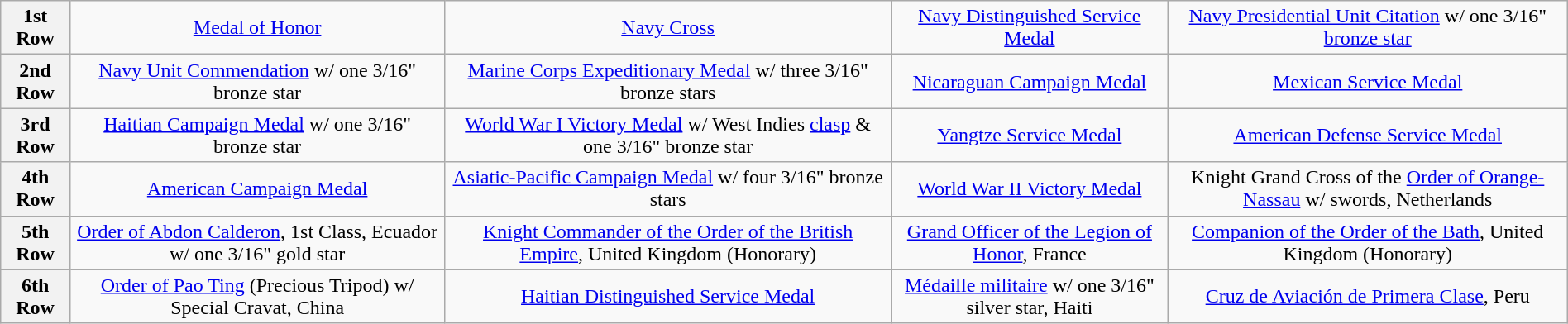<table class="wikitable" style="margin:1em auto; text-align:center;">
<tr>
<th>1st Row</th>
<td><a href='#'>Medal of Honor</a></td>
<td><a href='#'>Navy Cross</a></td>
<td><a href='#'>Navy Distinguished Service Medal</a></td>
<td><a href='#'>Navy Presidential Unit Citation</a> w/ one 3/16" <a href='#'>bronze star</a></td>
</tr>
<tr>
<th>2nd Row</th>
<td><a href='#'>Navy Unit Commendation</a> w/ one 3/16" bronze star</td>
<td><a href='#'>Marine Corps Expeditionary Medal</a> w/ three 3/16" bronze stars</td>
<td><a href='#'>Nicaraguan Campaign Medal</a></td>
<td><a href='#'>Mexican Service Medal</a></td>
</tr>
<tr>
<th>3rd Row</th>
<td><a href='#'>Haitian Campaign Medal</a> w/ one 3/16" bronze star</td>
<td><a href='#'>World War I Victory Medal</a> w/ West Indies <a href='#'>clasp</a> & one 3/16" bronze star</td>
<td><a href='#'>Yangtze Service Medal</a></td>
<td><a href='#'>American Defense Service Medal</a></td>
</tr>
<tr>
<th>4th Row</th>
<td><a href='#'>American Campaign Medal</a></td>
<td><a href='#'>Asiatic-Pacific Campaign Medal</a> w/ four 3/16" bronze stars</td>
<td><a href='#'>World War II Victory Medal</a></td>
<td>Knight Grand Cross of the <a href='#'>Order of Orange-Nassau</a> w/ swords, Netherlands</td>
</tr>
<tr>
<th>5th Row</th>
<td><a href='#'>Order of Abdon Calderon</a>, 1st Class, Ecuador w/ one 3/16" gold star</td>
<td><a href='#'>Knight Commander of the Order of the British Empire</a>, United Kingdom (Honorary)</td>
<td><a href='#'>Grand Officer of the Legion of Honor</a>, France</td>
<td><a href='#'>Companion of the Order of the Bath</a>, United Kingdom (Honorary)</td>
</tr>
<tr>
<th>6th Row</th>
<td><a href='#'>Order of Pao Ting</a> (Precious Tripod) w/ Special Cravat, China</td>
<td><a href='#'>Haitian Distinguished Service Medal</a></td>
<td><a href='#'>Médaille militaire</a> w/ one 3/16" silver star, Haiti</td>
<td><a href='#'>Cruz de Aviación de Primera Clase</a>, Peru</td>
</tr>
</table>
